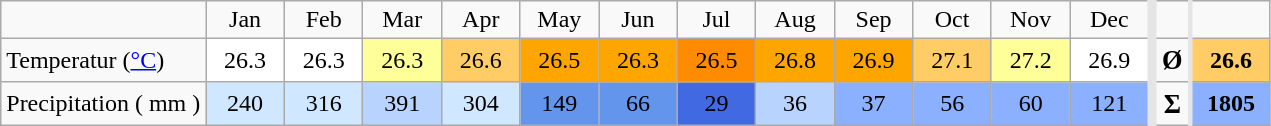<table class="wikitable">
<tr align="center">
<td style="height:15px"></td>
<td style="width:45px">Jan</td>
<td style="width:45px">Feb</td>
<td style="width:45px">Mar</td>
<td style="width:45px">Apr</td>
<td style="width:45px">May</td>
<td style="width:45px">Jun</td>
<td style="width:45px">Jul</td>
<td style="width:45px">Aug</td>
<td style="width:45px">Sep</td>
<td style="width:45px">Oct</td>
<td style="width:45px">Nov</td>
<td style="width:45px">Dec</td>
<td style="border-left: 6px solid #E5E5E5; border-right: 3px solid #E5E5E5;"></td>
<td style="width:45px"></td>
</tr>
<tr align="center">
<td style="height:20px; text-align:left;">Temperatur (<a href='#'>°C</a>)</td>
<td style="background: #FFFFFF;">26.3</td>
<td style="background: #FFFFFF;">26.3</td>
<td style="background: #FFFF99;">26.3</td>
<td style="background: #FFCC66;">26.6</td>
<td style="background: #FFA500;">26.5</td>
<td style="background: #FFA500;">26.3</td>
<td style="background: #FF8C00;">26.5</td>
<td style="background: #FFA500;">26.8</td>
<td style="background: #FFA500;">26.9</td>
<td style="background: #FFCC66;">27.1</td>
<td style="background: #FFFF99;">27.2</td>
<td style="background: #FFFFFF;">26.9</td>
<td style="border-left: 6px solid #E5E5E5; border-right: 3px solid #E5E5E5; font-size: 110%"><strong>Ø</strong></td>
<td style="background: #FFCC66;"><strong>26.6</strong></td>
</tr>
<tr align="center">
<td style="height:20px; text-align:left;">Precipitation ( mm )</td>
<td style="background: #CFE8FF;">240</td>
<td style="background: #CFE8FF;">316</td>
<td style="background: #B9D3FF;">391</td>
<td style="background: #CFE8FF;">304</td>
<td style="background: #6495ED;">149</td>
<td style="background: #6495ED;">66</td>
<td style="background: #4169E1;">29</td>
<td style="background: #B9D3FF;">36</td>
<td style="background: #8AB0FF;">37</td>
<td style="background: #8AB0FF;">56</td>
<td style="background: #8AB0FF;">60</td>
<td style="background: #8AB0FF;">121</td>
<td style="border-left: 6px solid #E5E5E5; border-right: 3px solid #E5E5E5; font-size: 110%"><strong>Σ</strong></td>
<td style="background: #8AB0FF;"><strong>1805</strong></td>
</tr>
</table>
